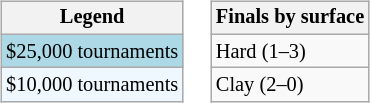<table>
<tr valign=top>
<td><br><table class=wikitable style="font-size:85%">
<tr>
<th>Legend</th>
</tr>
<tr style="background:lightblue;">
<td>$25,000 tournaments</td>
</tr>
<tr style="background:#f0f8ff;">
<td>$10,000 tournaments</td>
</tr>
</table>
</td>
<td><br><table class=wikitable style="font-size:85%">
<tr>
<th>Finals by surface</th>
</tr>
<tr>
<td>Hard (1–3)</td>
</tr>
<tr>
<td>Clay (2–0)</td>
</tr>
</table>
</td>
</tr>
</table>
